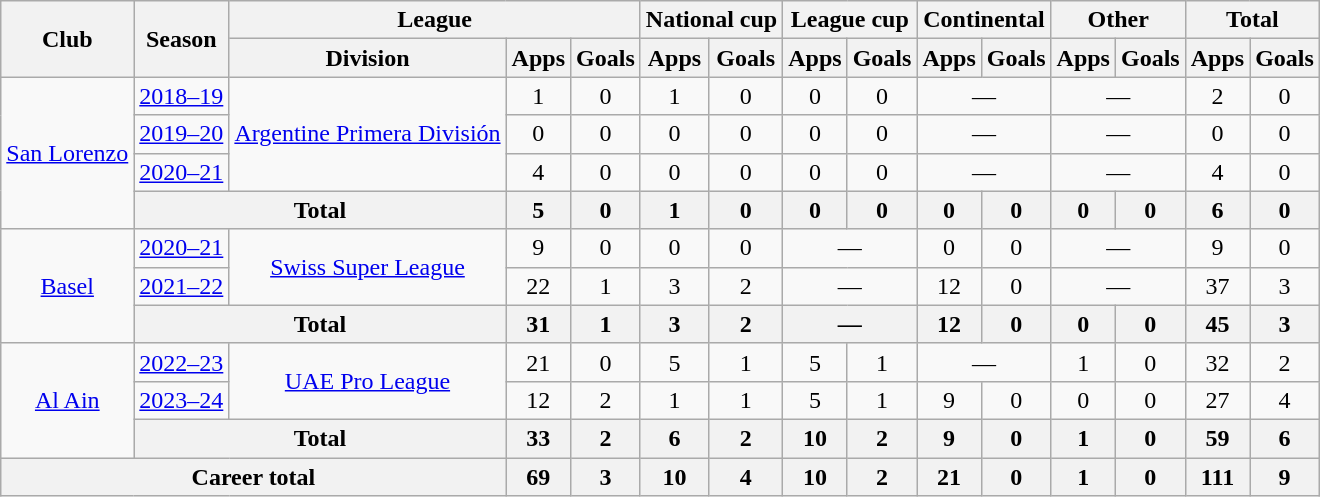<table class="wikitable" style="text-align:center">
<tr>
<th rowspan="2">Club</th>
<th rowspan="2">Season</th>
<th colspan="3">League</th>
<th colspan="2">National cup</th>
<th colspan="2">League cup</th>
<th colspan="2">Continental</th>
<th colspan="2">Other</th>
<th colspan="2">Total</th>
</tr>
<tr>
<th>Division</th>
<th>Apps</th>
<th>Goals</th>
<th>Apps</th>
<th>Goals</th>
<th>Apps</th>
<th>Goals</th>
<th>Apps</th>
<th>Goals</th>
<th>Apps</th>
<th>Goals</th>
<th>Apps</th>
<th>Goals</th>
</tr>
<tr>
<td rowspan="4"><a href='#'>San Lorenzo</a></td>
<td><a href='#'>2018–19</a></td>
<td rowspan="3"><a href='#'>Argentine Primera División</a></td>
<td>1</td>
<td>0</td>
<td>1</td>
<td>0</td>
<td>0</td>
<td>0</td>
<td colspan="2">—</td>
<td colspan="2">—</td>
<td>2</td>
<td>0</td>
</tr>
<tr>
<td><a href='#'>2019–20</a></td>
<td>0</td>
<td>0</td>
<td>0</td>
<td>0</td>
<td>0</td>
<td>0</td>
<td colspan="2">—</td>
<td colspan="2">—</td>
<td>0</td>
<td>0</td>
</tr>
<tr>
<td><a href='#'>2020–21</a></td>
<td>4</td>
<td>0</td>
<td>0</td>
<td>0</td>
<td>0</td>
<td>0</td>
<td colspan="2">—</td>
<td colspan="2">—</td>
<td>4</td>
<td>0</td>
</tr>
<tr>
<th colspan="2">Total</th>
<th>5</th>
<th>0</th>
<th>1</th>
<th>0</th>
<th>0</th>
<th>0</th>
<th>0</th>
<th>0</th>
<th>0</th>
<th>0</th>
<th>6</th>
<th>0</th>
</tr>
<tr>
<td rowspan="3"><a href='#'>Basel</a></td>
<td><a href='#'>2020–21</a></td>
<td rowspan="2"><a href='#'>Swiss Super League</a></td>
<td>9</td>
<td>0</td>
<td>0</td>
<td>0</td>
<td colspan="2">—</td>
<td>0</td>
<td>0</td>
<td colspan="2">—</td>
<td>9</td>
<td>0</td>
</tr>
<tr>
<td><a href='#'>2021–22</a></td>
<td>22</td>
<td>1</td>
<td>3</td>
<td>2</td>
<td colspan="2">—</td>
<td>12</td>
<td>0</td>
<td colspan="2">—</td>
<td>37</td>
<td>3</td>
</tr>
<tr>
<th colspan="2">Total</th>
<th>31</th>
<th>1</th>
<th>3</th>
<th>2</th>
<th colspan="2">—</th>
<th>12</th>
<th>0</th>
<th>0</th>
<th>0</th>
<th>45</th>
<th>3</th>
</tr>
<tr>
<td rowspan="3"><a href='#'>Al Ain</a></td>
<td><a href='#'>2022–23</a></td>
<td rowspan="2"><a href='#'>UAE Pro League</a></td>
<td>21</td>
<td>0</td>
<td>5</td>
<td>1</td>
<td>5</td>
<td>1</td>
<td colspan="2">—</td>
<td>1</td>
<td>0</td>
<td>32</td>
<td>2</td>
</tr>
<tr>
<td><a href='#'>2023–24</a></td>
<td>12</td>
<td>2</td>
<td>1</td>
<td>1</td>
<td>5</td>
<td>1</td>
<td>9</td>
<td>0</td>
<td>0</td>
<td>0</td>
<td>27</td>
<td>4</td>
</tr>
<tr>
<th colspan="2">Total</th>
<th>33</th>
<th>2</th>
<th>6</th>
<th>2</th>
<th>10</th>
<th>2</th>
<th>9</th>
<th>0</th>
<th>1</th>
<th>0</th>
<th>59</th>
<th>6</th>
</tr>
<tr>
<th colspan="3">Career total</th>
<th>69</th>
<th>3</th>
<th>10</th>
<th>4</th>
<th>10</th>
<th>2</th>
<th>21</th>
<th>0</th>
<th>1</th>
<th>0</th>
<th>111</th>
<th>9</th>
</tr>
</table>
